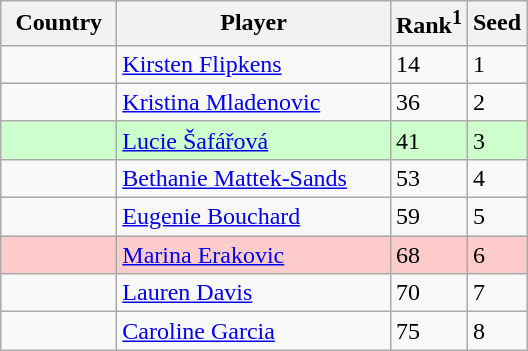<table class="sortable wikitable">
<tr>
<th style="width:70px;">Country</th>
<th style="width:175px;">Player</th>
<th>Rank<sup>1</sup></th>
<th>Seed</th>
</tr>
<tr>
<td></td>
<td><a href='#'>Kirsten Flipkens</a></td>
<td>14</td>
<td>1</td>
</tr>
<tr>
<td></td>
<td><a href='#'>Kristina Mladenovic</a></td>
<td>36</td>
<td>2</td>
</tr>
<tr style="background:#cfc;">
<td></td>
<td><a href='#'>Lucie Šafářová</a></td>
<td>41</td>
<td>3</td>
</tr>
<tr>
<td></td>
<td><a href='#'>Bethanie Mattek-Sands</a></td>
<td>53</td>
<td>4</td>
</tr>
<tr>
<td></td>
<td><a href='#'>Eugenie Bouchard</a></td>
<td>59</td>
<td>5</td>
</tr>
<tr style="background:#fcc;">
<td></td>
<td><a href='#'>Marina Erakovic</a></td>
<td>68</td>
<td>6</td>
</tr>
<tr>
<td></td>
<td><a href='#'>Lauren Davis</a></td>
<td>70</td>
<td>7</td>
</tr>
<tr>
<td></td>
<td><a href='#'>Caroline Garcia</a></td>
<td>75</td>
<td>8</td>
</tr>
</table>
